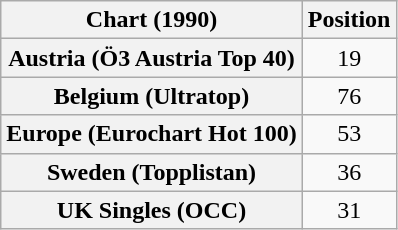<table class="wikitable sortable plainrowheaders" style="text-align:center">
<tr>
<th>Chart (1990)</th>
<th>Position</th>
</tr>
<tr>
<th scope="row">Austria (Ö3 Austria Top 40)</th>
<td>19</td>
</tr>
<tr>
<th scope="row">Belgium (Ultratop)</th>
<td>76</td>
</tr>
<tr>
<th scope="row">Europe (Eurochart Hot 100)</th>
<td>53</td>
</tr>
<tr>
<th scope="row">Sweden (Topplistan)</th>
<td>36</td>
</tr>
<tr>
<th scope="row">UK Singles (OCC)</th>
<td>31</td>
</tr>
</table>
